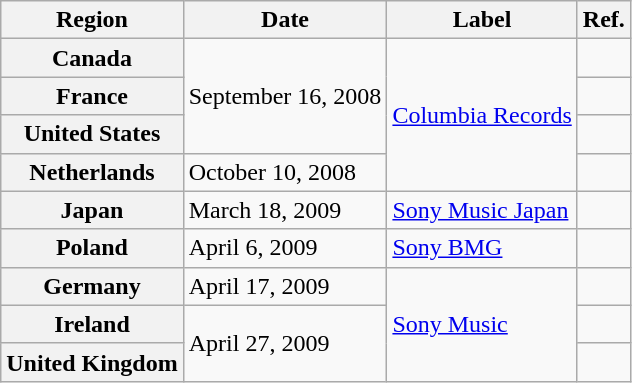<table class="wikitable plainrowheaders">
<tr>
<th scope="col">Region</th>
<th scope="col">Date</th>
<th scope="col">Label</th>
<th scope="col">Ref.</th>
</tr>
<tr>
<th scope="row">Canada</th>
<td rowspan="3">September 16, 2008</td>
<td rowspan="4"><a href='#'>Columbia Records</a></td>
<td></td>
</tr>
<tr>
<th scope="row">France</th>
<td></td>
</tr>
<tr>
<th scope="row">United States</th>
<td></td>
</tr>
<tr>
<th scope="row">Netherlands</th>
<td>October 10, 2008</td>
<td></td>
</tr>
<tr>
<th scope="row">Japan</th>
<td>March 18, 2009</td>
<td><a href='#'>Sony Music Japan</a></td>
<td></td>
</tr>
<tr>
<th scope="row">Poland</th>
<td>April 6, 2009</td>
<td><a href='#'>Sony BMG</a></td>
<td></td>
</tr>
<tr>
<th scope="row">Germany</th>
<td>April 17, 2009</td>
<td rowspan="3"><a href='#'>Sony Music</a></td>
<td></td>
</tr>
<tr>
<th scope="row">Ireland</th>
<td rowspan="2">April 27, 2009</td>
<td></td>
</tr>
<tr>
<th scope="row">United Kingdom</th>
<td></td>
</tr>
</table>
